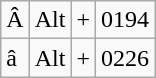<table class="wikitable">
<tr>
<td>Â</td>
<td>Alt</td>
<td>+</td>
<td>0194</td>
</tr>
<tr>
<td>â</td>
<td>Alt</td>
<td>+</td>
<td>0226</td>
</tr>
</table>
